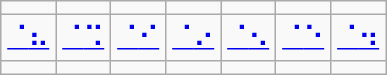<table class="wikitable noresize nowrap" style="text-align: center; font-size: larger;">
<tr>
<td></td>
<td></td>
<td></td>
<td></td>
<td></td>
<td></td>
<td></td>
</tr>
<tr>
<td><a href='#'>⠈</a><a href='#'>⠦</a></td>
<td><a href='#'>⠈</a><a href='#'>⠩</a></td>
<td><a href='#'>⠈</a><a href='#'>⠊</a></td>
<td><a href='#'>⠈</a><a href='#'>⠔</a></td>
<td><a href='#'>⠈</a><a href='#'>⠢</a></td>
<td><a href='#'>⠈</a><a href='#'>⠑</a></td>
<td><a href='#'>⠈</a><a href='#'>⠲</a></td>
</tr>
<tr>
<td></td>
<td></td>
<td></td>
<td></td>
<td></td>
<td></td>
<td></td>
</tr>
</table>
